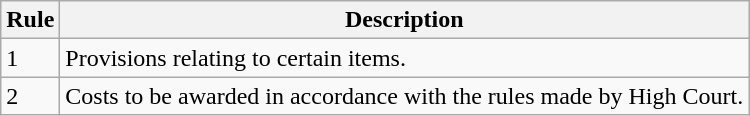<table class="wikitable">
<tr>
<th>Rule</th>
<th>Description</th>
</tr>
<tr>
<td>1</td>
<td>Provisions relating to certain items.</td>
</tr>
<tr>
<td>2</td>
<td>Costs to be awarded in accordance with the rules made by High Court.</td>
</tr>
</table>
